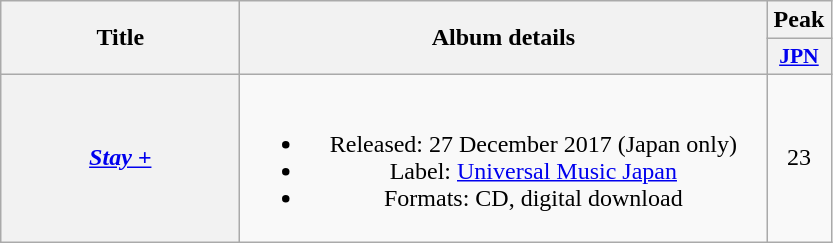<table class="wikitable plainrowheaders" style="text-align:center;">
<tr>
<th scope="col" rowspan="2" style="width:9.5em;">Title</th>
<th scope="col" rowspan="2" style="width:21.5em;">Album details</th>
<th scope="col" colspan="1">Peak</th>
</tr>
<tr>
<th scope="col" style="width:2.5em;font-size:90%;"><a href='#'>JPN</a><br></th>
</tr>
<tr>
<th scope="row"><em><a href='#'>Stay +</a></em></th>
<td><br><ul><li>Released: 27 December 2017 <span>(Japan only)</span></li><li>Label: <a href='#'>Universal Music Japan</a></li><li>Formats: CD, digital download</li></ul></td>
<td>23</td>
</tr>
</table>
